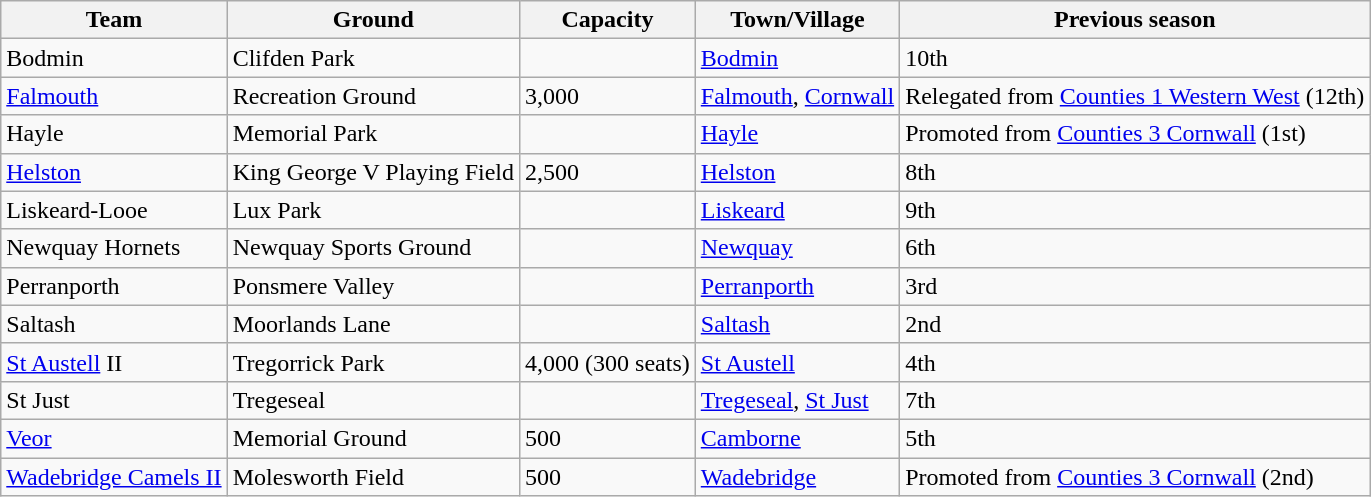<table class="wikitable sortable">
<tr>
<th>Team</th>
<th>Ground</th>
<th>Capacity</th>
<th>Town/Village</th>
<th>Previous season</th>
</tr>
<tr>
<td>Bodmin</td>
<td>Clifden Park</td>
<td></td>
<td><a href='#'>Bodmin</a></td>
<td>10th</td>
</tr>
<tr>
<td><a href='#'>Falmouth</a></td>
<td>Recreation Ground</td>
<td>3,000</td>
<td><a href='#'>Falmouth</a>, <a href='#'>Cornwall</a></td>
<td>Relegated from <a href='#'>Counties 1 Western West</a> (12th)</td>
</tr>
<tr>
<td>Hayle</td>
<td>Memorial Park</td>
<td></td>
<td><a href='#'>Hayle</a></td>
<td>Promoted from <a href='#'>Counties 3 Cornwall</a> (1st)</td>
</tr>
<tr>
<td><a href='#'>Helston</a></td>
<td>King George V Playing Field</td>
<td>2,500</td>
<td><a href='#'>Helston</a></td>
<td>8th</td>
</tr>
<tr>
<td>Liskeard-Looe</td>
<td>Lux Park</td>
<td></td>
<td><a href='#'>Liskeard</a></td>
<td>9th</td>
</tr>
<tr>
<td>Newquay Hornets</td>
<td>Newquay Sports Ground</td>
<td></td>
<td><a href='#'>Newquay</a></td>
<td>6th</td>
</tr>
<tr>
<td>Perranporth</td>
<td>Ponsmere Valley</td>
<td></td>
<td><a href='#'>Perranporth</a></td>
<td>3rd</td>
</tr>
<tr>
<td>Saltash</td>
<td>Moorlands Lane</td>
<td></td>
<td><a href='#'>Saltash</a></td>
<td>2nd</td>
</tr>
<tr>
<td><a href='#'>St Austell</a> II</td>
<td>Tregorrick Park</td>
<td>4,000 (300 seats)</td>
<td><a href='#'>St Austell</a></td>
<td>4th</td>
</tr>
<tr>
<td>St Just</td>
<td>Tregeseal</td>
<td></td>
<td><a href='#'>Tregeseal</a>, <a href='#'>St Just</a></td>
<td>7th</td>
</tr>
<tr>
<td><a href='#'>Veor</a></td>
<td>Memorial Ground</td>
<td>500</td>
<td><a href='#'>Camborne</a></td>
<td>5th</td>
</tr>
<tr>
<td><a href='#'>Wadebridge Camels II</a></td>
<td>Molesworth Field</td>
<td>500</td>
<td><a href='#'>Wadebridge</a></td>
<td>Promoted from <a href='#'>Counties 3 Cornwall</a> (2nd)</td>
</tr>
</table>
